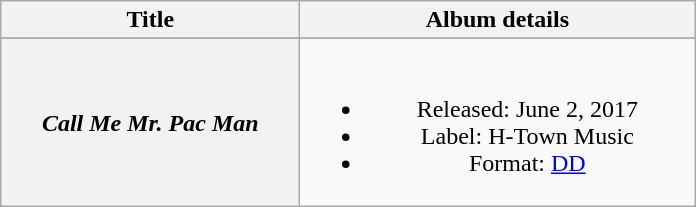<table class="wikitable plainrowheaders" style="text-align:center;" border="1">
<tr>
<th scope="col" rowspan="1" style="width:12em;">Title</th>
<th scope="col" rowspan="1" style="width:16em;">Album details</th>
</tr>
<tr>
</tr>
<tr>
<th scope="row"><em>Call Me Mr. Pac Man</em></th>
<td><br><ul><li>Released: June 2, 2017</li><li>Label: H-Town Music</li><li>Format: <a href='#'>DD</a></li></ul></td>
</tr>
</table>
